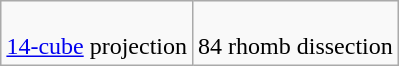<table class=wikitable align=right>
<tr align=center>
<td><br><a href='#'>14-cube</a> projection</td>
<td><br>84 rhomb dissection</td>
</tr>
</table>
